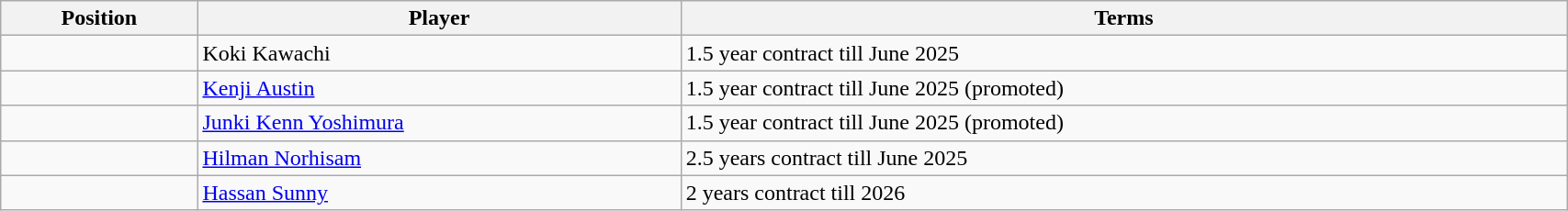<table class="wikitable sortable" style="width:90%;text-align:left">
<tr>
<th>Position</th>
<th>Player</th>
<th>Terms</th>
</tr>
<tr>
<td></td>
<td> Koki Kawachi</td>
<td>1.5 year contract till June 2025 </td>
</tr>
<tr>
<td></td>
<td> <a href='#'>Kenji Austin</a></td>
<td>1.5 year contract till June 2025 (promoted) </td>
</tr>
<tr>
<td></td>
<td> <a href='#'>Junki Kenn Yoshimura</a></td>
<td>1.5 year contract till June 2025 (promoted) </td>
</tr>
<tr>
<td></td>
<td> <a href='#'>Hilman Norhisam</a></td>
<td>2.5 years contract till June 2025 </td>
</tr>
<tr>
<td></td>
<td> <a href='#'>Hassan Sunny</a></td>
<td>2 years contract till 2026 </td>
</tr>
</table>
